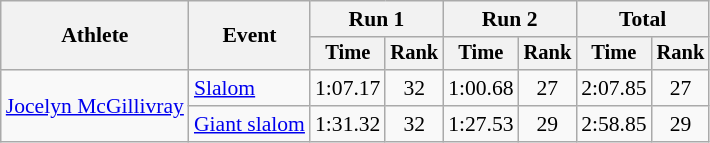<table class="wikitable" style="font-size:90%">
<tr>
<th rowspan=2>Athlete</th>
<th rowspan=2>Event</th>
<th colspan=2>Run 1</th>
<th colspan=2>Run 2</th>
<th colspan=2>Total</th>
</tr>
<tr style="font-size:95%">
<th>Time</th>
<th>Rank</th>
<th>Time</th>
<th>Rank</th>
<th>Time</th>
<th>Rank</th>
</tr>
<tr align=center>
<td align="left" rowspan="2"><a href='#'>Jocelyn McGillivray</a></td>
<td align="left"><a href='#'>Slalom</a></td>
<td>1:07.17</td>
<td>32</td>
<td>1:00.68</td>
<td>27</td>
<td>2:07.85</td>
<td>27</td>
</tr>
<tr align=center>
<td align="left"><a href='#'>Giant slalom</a></td>
<td>1:31.32</td>
<td>32</td>
<td>1:27.53</td>
<td>29</td>
<td>2:58.85</td>
<td>29</td>
</tr>
</table>
